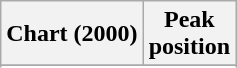<table class="wikitable sortable plainrowheaders">
<tr>
<th>Chart (2000)</th>
<th>Peak<br>position</th>
</tr>
<tr>
</tr>
<tr>
</tr>
<tr>
</tr>
<tr>
</tr>
</table>
